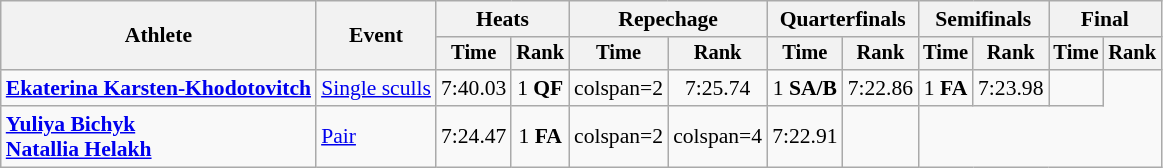<table class="wikitable" style="font-size:90%">
<tr>
<th rowspan="2">Athlete</th>
<th rowspan="2">Event</th>
<th colspan="2">Heats</th>
<th colspan="2">Repechage</th>
<th colspan="2">Quarterfinals</th>
<th colspan="2">Semifinals</th>
<th colspan="2">Final</th>
</tr>
<tr style="font-size:95%">
<th>Time</th>
<th>Rank</th>
<th>Time</th>
<th>Rank</th>
<th>Time</th>
<th>Rank</th>
<th>Time</th>
<th>Rank</th>
<th>Time</th>
<th>Rank</th>
</tr>
<tr align=center>
<td align=left><strong><a href='#'>Ekaterina Karsten-Khodotovitch</a></strong></td>
<td align=left><a href='#'>Single sculls</a></td>
<td>7:40.03</td>
<td>1 <strong>QF</strong></td>
<td>colspan=2 </td>
<td>7:25.74</td>
<td>1 <strong>SA/B</strong></td>
<td>7:22.86</td>
<td>1 <strong>FA</strong></td>
<td>7:23.98</td>
<td></td>
</tr>
<tr align=center>
<td align=left><strong><a href='#'>Yuliya Bichyk</a><br><a href='#'>Natallia Helakh</a></strong></td>
<td align=left><a href='#'>Pair</a></td>
<td>7:24.47</td>
<td>1 <strong>FA</strong></td>
<td>colspan=2 </td>
<td>colspan=4 </td>
<td>7:22.91</td>
<td></td>
</tr>
</table>
